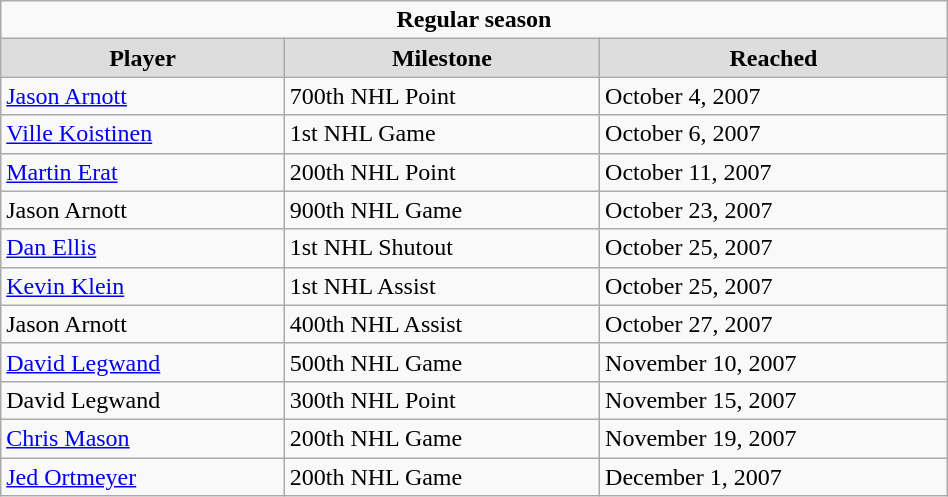<table class="wikitable" width="50%">
<tr>
<td colspan="10" align="center"><strong>Regular season</strong></td>
</tr>
<tr align="center"  bgcolor="#dddddd">
<td><strong>Player</strong></td>
<td><strong>Milestone</strong></td>
<td><strong>Reached</strong></td>
</tr>
<tr>
<td><a href='#'>Jason Arnott</a></td>
<td>700th NHL Point</td>
<td>October 4, 2007</td>
</tr>
<tr>
<td><a href='#'>Ville Koistinen</a></td>
<td>1st NHL Game</td>
<td>October 6, 2007</td>
</tr>
<tr>
<td><a href='#'>Martin Erat</a></td>
<td>200th NHL Point</td>
<td>October 11, 2007</td>
</tr>
<tr>
<td>Jason Arnott</td>
<td>900th NHL Game</td>
<td>October 23, 2007</td>
</tr>
<tr>
<td><a href='#'>Dan Ellis</a></td>
<td>1st NHL Shutout</td>
<td>October 25, 2007</td>
</tr>
<tr>
<td><a href='#'>Kevin Klein</a></td>
<td>1st NHL Assist</td>
<td>October 25, 2007</td>
</tr>
<tr>
<td>Jason Arnott</td>
<td>400th NHL Assist</td>
<td>October 27, 2007</td>
</tr>
<tr>
<td><a href='#'>David Legwand</a></td>
<td>500th NHL Game</td>
<td>November 10, 2007</td>
</tr>
<tr>
<td>David Legwand</td>
<td>300th NHL Point</td>
<td>November 15, 2007</td>
</tr>
<tr>
<td><a href='#'>Chris Mason</a></td>
<td>200th NHL Game</td>
<td>November 19, 2007</td>
</tr>
<tr>
<td><a href='#'>Jed Ortmeyer</a></td>
<td>200th NHL Game</td>
<td>December 1, 2007</td>
</tr>
</table>
